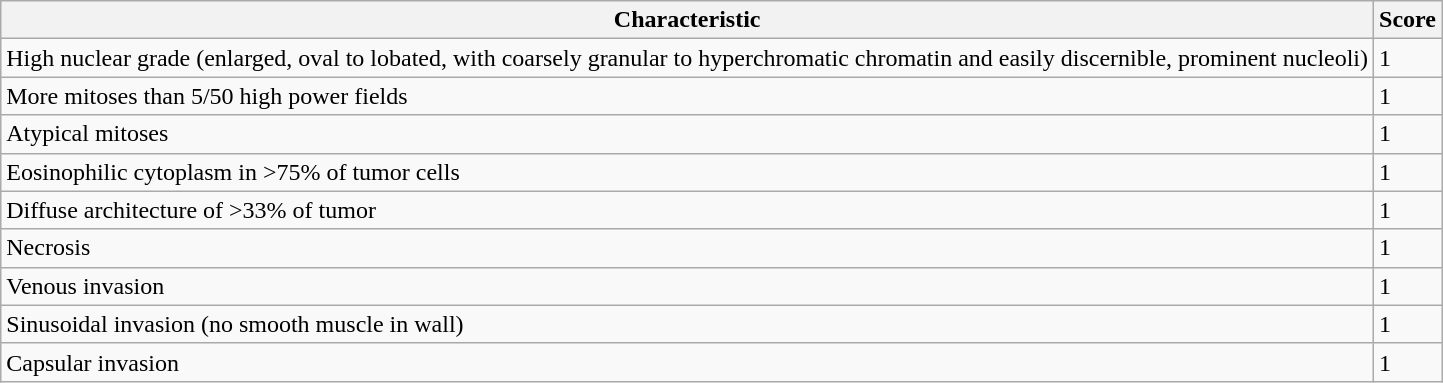<table class="wikitable">
<tr>
<th>Characteristic</th>
<th>Score</th>
</tr>
<tr>
<td>High nuclear grade (enlarged, oval to lobated, with coarsely granular to hyperchromatic chromatin and easily discernible, prominent nucleoli)</td>
<td>1</td>
</tr>
<tr>
<td>More mitoses than 5/50 high power fields</td>
<td>1</td>
</tr>
<tr>
<td>Atypical mitoses</td>
<td>1</td>
</tr>
<tr>
<td>Eosinophilic cytoplasm in >75% of tumor cells</td>
<td>1</td>
</tr>
<tr>
<td>Diffuse architecture of >33% of tumor</td>
<td>1</td>
</tr>
<tr>
<td>Necrosis</td>
<td>1</td>
</tr>
<tr>
<td>Venous invasion</td>
<td>1</td>
</tr>
<tr>
<td>Sinusoidal invasion (no smooth muscle in wall)</td>
<td>1</td>
</tr>
<tr>
<td>Capsular invasion</td>
<td>1</td>
</tr>
</table>
